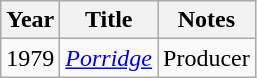<table class="wikitable">
<tr>
<th>Year</th>
<th>Title</th>
<th>Notes</th>
</tr>
<tr>
<td>1979</td>
<td><em><a href='#'>Porridge</a></em></td>
<td>Producer</td>
</tr>
</table>
